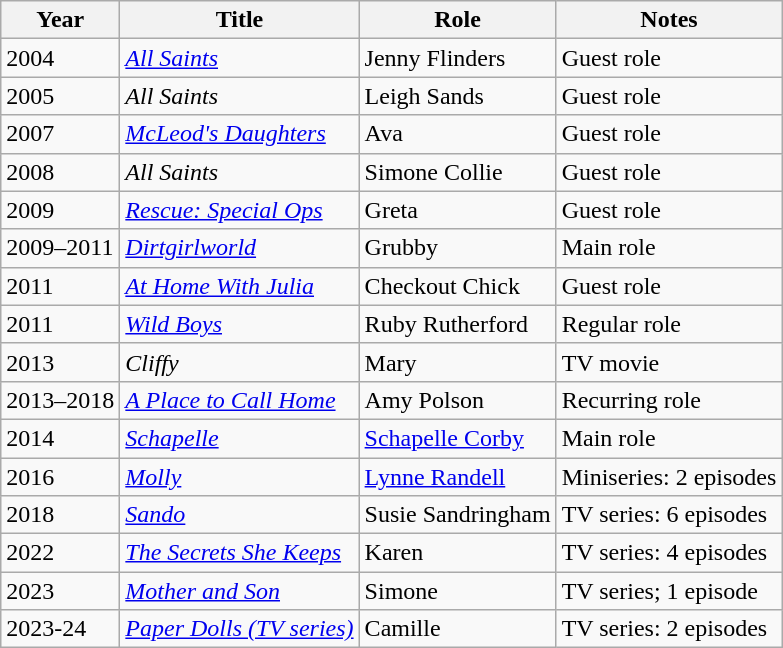<table class="wikitable sortable plainrowheaders">
<tr>
<th scope="col">Year</th>
<th scope="col">Title</th>
<th scope="col">Role</th>
<th scope="col" class="unsortable">Notes</th>
</tr>
<tr>
<td scope="row">2004</td>
<td><em><a href='#'>All Saints</a></em></td>
<td>Jenny Flinders</td>
<td>Guest role</td>
</tr>
<tr>
<td scope="row">2005</td>
<td><em>All Saints</em></td>
<td>Leigh Sands</td>
<td>Guest role</td>
</tr>
<tr>
<td scope="row">2007</td>
<td><em><a href='#'>McLeod's Daughters</a></em></td>
<td>Ava</td>
<td>Guest role</td>
</tr>
<tr>
<td scope="row">2008</td>
<td><em>All Saints</em></td>
<td>Simone Collie</td>
<td>Guest role</td>
</tr>
<tr>
<td scope="row">2009</td>
<td><em><a href='#'>Rescue: Special Ops</a></em></td>
<td>Greta</td>
<td>Guest role</td>
</tr>
<tr>
<td scope="row">2009–2011</td>
<td><em><a href='#'>Dirtgirlworld</a></em></td>
<td>Grubby</td>
<td>Main role</td>
</tr>
<tr>
<td scope="row">2011</td>
<td><em><a href='#'>At Home With Julia</a></em></td>
<td>Checkout Chick</td>
<td>Guest role</td>
</tr>
<tr>
<td scope="row">2011</td>
<td><em><a href='#'>Wild Boys</a></em></td>
<td>Ruby Rutherford</td>
<td>Regular role</td>
</tr>
<tr>
<td>2013</td>
<td><em>Cliffy</em></td>
<td>Mary</td>
<td>TV movie</td>
</tr>
<tr>
<td scope="row">2013–2018</td>
<td><em><a href='#'>A Place to Call Home</a></em></td>
<td>Amy Polson</td>
<td>Recurring role</td>
</tr>
<tr>
<td scope="row">2014</td>
<td><em><a href='#'>Schapelle</a></em></td>
<td><a href='#'>Schapelle Corby</a></td>
<td>Main role</td>
</tr>
<tr>
<td scope="row">2016</td>
<td><em><a href='#'>Molly</a></em></td>
<td><a href='#'>Lynne Randell</a></td>
<td>Miniseries: 2 episodes</td>
</tr>
<tr>
<td scope="row">2018</td>
<td><em><a href='#'>Sando</a></em></td>
<td>Susie Sandringham</td>
<td>TV series: 6 episodes</td>
</tr>
<tr>
<td>2022</td>
<td><em><a href='#'>The Secrets She Keeps</a></em></td>
<td>Karen</td>
<td>TV series: 4 episodes</td>
</tr>
<tr>
<td>2023</td>
<td><em><a href='#'>Mother and Son</a></em></td>
<td>Simone</td>
<td>TV series; 1 episode</td>
</tr>
<tr>
<td>2023-24</td>
<td><em><a href='#'>Paper Dolls (TV series)</a></em></td>
<td>Camille</td>
<td>TV series: 2 episodes</td>
</tr>
</table>
